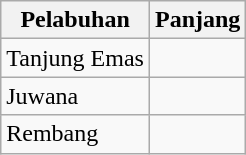<table class="wikitable">
<tr>
<th>Pelabuhan</th>
<th>Panjang</th>
</tr>
<tr>
<td>Tanjung Emas</td>
<td></td>
</tr>
<tr>
<td>Juwana</td>
<td></td>
</tr>
<tr>
<td>Rembang</td>
<td></td>
</tr>
</table>
